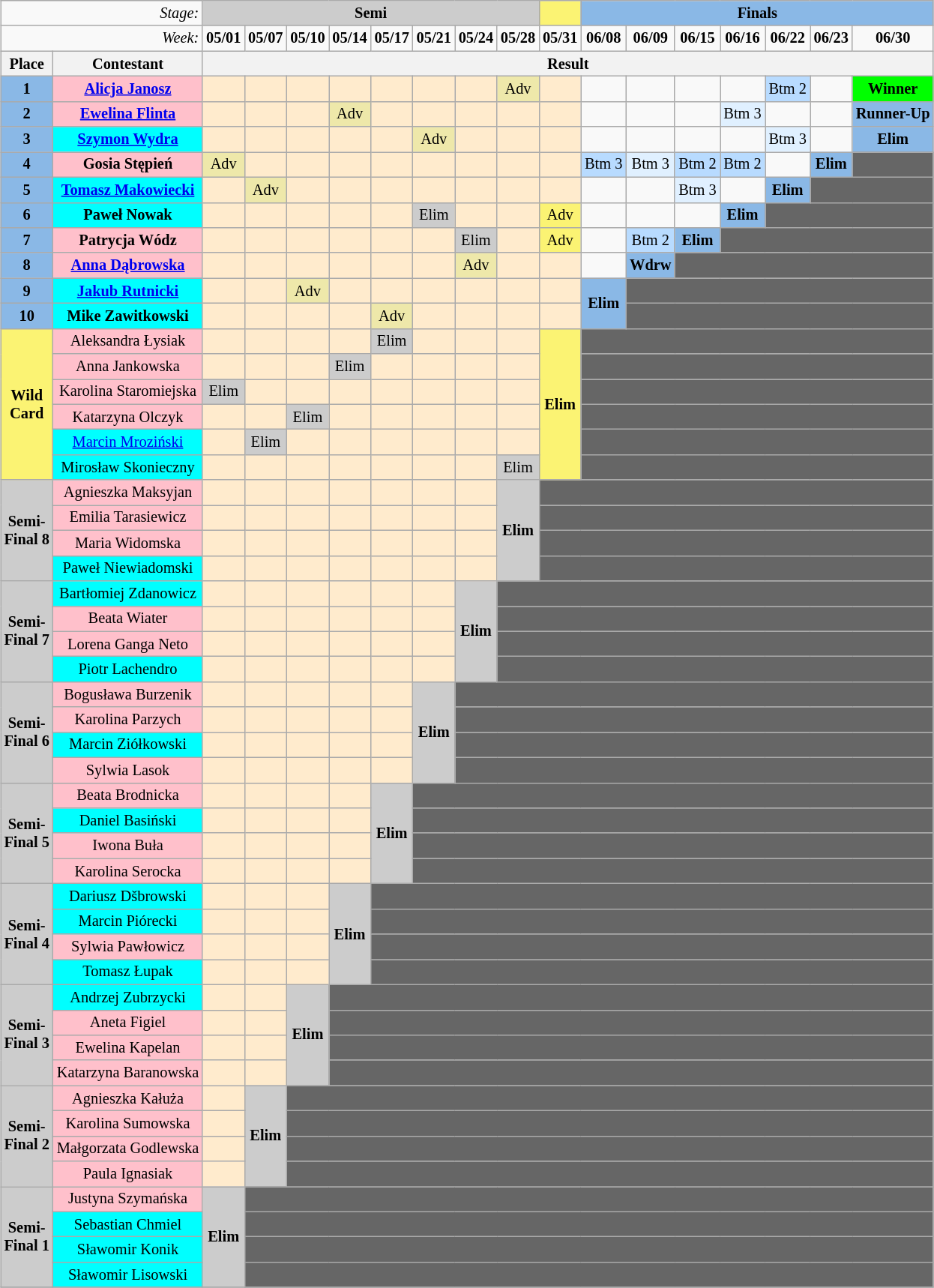<table class="wikitable" style="margin:1em auto; text-align:center; font-size:85%">
<tr>
<td align="right" colspan=2><em>Stage:</em></td>
<td bgcolor="CCCCCC" colspan=8><strong>Semi</strong></td>
<td style="background:#fbf373; text-align:center;"></td>
<td bgcolor="8AB8E6" colspan=7><strong>Finals</strong></td>
</tr>
<tr>
<td align="right" colspan=2><em>Week:</em></td>
<td><strong>05/01</strong></td>
<td><strong>05/07</strong></td>
<td><strong>05/10</strong></td>
<td><strong>05/14</strong></td>
<td><strong>05/17</strong></td>
<td><strong>05/21</strong></td>
<td><strong>05/24</strong></td>
<td><strong>05/28</strong></td>
<td><strong>05/31</strong></td>
<td><strong>06/08</strong></td>
<td><strong>06/09</strong></td>
<td><strong>06/15</strong></td>
<td><strong>06/16</strong></td>
<td><strong>06/22</strong></td>
<td><strong>06/23</strong></td>
<td><strong>06/30</strong></td>
</tr>
<tr>
<th>Place</th>
<th>Contestant</th>
<th align="center" colspan=18>Result</th>
</tr>
<tr>
<td bgcolor="#8AB8E6"><strong>1</strong></td>
<td bgcolor="pink"><strong><a href='#'>Alicja Janosz</a></strong></td>
<td bgcolor="#FFEBCD"></td>
<td bgcolor="#FFEBCD"></td>
<td bgcolor="#FFEBCD"></td>
<td bgcolor="#FFEBCD"></td>
<td bgcolor="#FFEBCD"></td>
<td bgcolor="#FFEBCD"></td>
<td bgcolor="#FFEBCD"></td>
<td bgcolor="palegoldenrod" align="center">Adv</td>
<td bgcolor="#FFEBCD"></td>
<td></td>
<td></td>
<td></td>
<td></td>
<td bgcolor="B8DBFF">Btm 2</td>
<td></td>
<td style="background: Lime" align="center"><strong>Winner</strong></td>
</tr>
<tr>
<td bgcolor="#8AB8E6"><strong>2</strong></td>
<td bgcolor="pink"><strong><a href='#'>Ewelina Flinta</a></strong></td>
<td bgcolor="#FFEBCD"></td>
<td bgcolor="#FFEBCD"></td>
<td bgcolor="#FFEBCD"></td>
<td bgcolor="palegoldenrod" align="center">Adv</td>
<td bgcolor="#FFEBCD"></td>
<td bgcolor="#FFEBCD"></td>
<td bgcolor="#FFEBCD"></td>
<td bgcolor="#FFEBCD"></td>
<td bgcolor="#FFEBCD"></td>
<td></td>
<td></td>
<td></td>
<td bgcolor="E0F0FF">Btm 3</td>
<td></td>
<td></td>
<td bgcolor="8AB8E6"><strong>Runner-Up</strong></td>
</tr>
<tr>
<td bgcolor="#8AB8E6"><strong>3</strong></td>
<td bgcolor="cyan"><strong><a href='#'>Szymon Wydra</a></strong></td>
<td bgcolor="#FFEBCD"></td>
<td bgcolor="#FFEBCD"></td>
<td bgcolor="#FFEBCD"></td>
<td bgcolor="#FFEBCD"></td>
<td bgcolor="#FFEBCD"></td>
<td bgcolor="palegoldenrod" align="center">Adv</td>
<td bgcolor="#FFEBCD"></td>
<td bgcolor="#FFEBCD"></td>
<td bgcolor="#FFEBCD"></td>
<td></td>
<td></td>
<td></td>
<td></td>
<td bgcolor="E0F0FF">Btm 3</td>
<td></td>
<td bgcolor="8AB8E6"><strong>Elim</strong></td>
</tr>
<tr>
<td bgcolor="#8AB8E6"><strong>4</strong></td>
<td bgcolor="pink"><strong>Gosia Stępień</strong></td>
<td bgcolor="palegoldenrod" align="center">Adv</td>
<td bgcolor="#FFEBCD"></td>
<td bgcolor="#FFEBCD"></td>
<td bgcolor="#FFEBCD"></td>
<td bgcolor="#FFEBCD"></td>
<td bgcolor="#FFEBCD"></td>
<td bgcolor="#FFEBCD"></td>
<td bgcolor="#FFEBCD"></td>
<td bgcolor="#FFEBCD"></td>
<td bgcolor="B8DBFF">Btm 3</td>
<td bgcolor="E0F0FF">Btm 3</td>
<td bgcolor="B8DBFF">Btm 2</td>
<td bgcolor="B8DBFF">Btm 2</td>
<td></td>
<td bgcolor="8AB8E6"><strong>Elim</strong></td>
<td bgcolor="666666"></td>
</tr>
<tr>
<td bgcolor="#8AB8E6"><strong>5</strong></td>
<td bgcolor="cyan"><strong><a href='#'>Tomasz Makowiecki</a></strong></td>
<td bgcolor="#FFEBCD"></td>
<td bgcolor="palegoldenrod" align="center">Adv</td>
<td bgcolor="#FFEBCD"></td>
<td bgcolor="#FFEBCD"></td>
<td bgcolor="#FFEBCD"></td>
<td bgcolor="#FFEBCD"></td>
<td bgcolor="#FFEBCD"></td>
<td bgcolor="#FFEBCD"></td>
<td bgcolor="#FFEBCD"></td>
<td></td>
<td></td>
<td bgcolor="E0F0FF">Btm 3</td>
<td></td>
<td bgcolor="8AB8E6"><strong>Elim</strong></td>
<td colspan="2" bgcolor="666666"></td>
</tr>
<tr>
<td bgcolor="#8AB8E6"><strong>6</strong></td>
<td bgcolor="cyan"><strong>Paweł Nowak</strong></td>
<td bgcolor="#FFEBCD"></td>
<td bgcolor="#FFEBCD"></td>
<td bgcolor="#FFEBCD"></td>
<td bgcolor="#FFEBCD"></td>
<td bgcolor="#FFEBCD"></td>
<td style="background:#ccc; text-align:center;">Elim</td>
<td bgcolor="#FFEBCD"></td>
<td bgcolor="#FFEBCD"></td>
<td bgcolor="#fbf373" align="center">Adv</td>
<td></td>
<td></td>
<td></td>
<td bgcolor="8AB8E6"><strong>Elim</strong></td>
<td colspan="3" bgcolor="666666"></td>
</tr>
<tr>
<td bgcolor="#8AB8E6"><strong>7</strong></td>
<td bgcolor="pink"><strong>Patrycja Wódz </strong></td>
<td bgcolor="#FFEBCD"></td>
<td bgcolor="#FFEBCD"></td>
<td bgcolor="#FFEBCD"></td>
<td bgcolor="#FFEBCD"></td>
<td bgcolor="#FFEBCD"></td>
<td bgcolor="#FFEBCD"></td>
<td style="background:#ccc; text-align:center;">Elim</td>
<td bgcolor="#FFEBCD"></td>
<td bgcolor="#fbf373" align="center">Adv</td>
<td></td>
<td bgcolor="B8DBFF">Btm 2</td>
<td bgcolor="8AB8E6"><strong>Elim</strong></td>
<td colspan="4" bgcolor="666666"></td>
</tr>
<tr>
<td bgcolor="#8AB8E6"><strong>8</strong></td>
<td bgcolor="pink"><strong><a href='#'>Anna Dąbrowska</a></strong></td>
<td bgcolor="#FFEBCD"></td>
<td bgcolor="#FFEBCD"></td>
<td bgcolor="#FFEBCD"></td>
<td bgcolor="#FFEBCD"></td>
<td bgcolor="#FFEBCD"></td>
<td bgcolor="#FFEBCD"></td>
<td bgcolor="palegoldenrod" align="center">Adv</td>
<td bgcolor="#FFEBCD"></td>
<td bgcolor="#FFEBCD"></td>
<td></td>
<td bgcolor="8AB8E6"><strong>Wdrw</strong></td>
<td colspan="5" bgcolor="666666"></td>
</tr>
<tr>
<td bgcolor="#8AB8E6"><strong>9</strong></td>
<td bgcolor="cyan"><strong><a href='#'>Jakub Rutnicki</a></strong></td>
<td bgcolor="#FFEBCD"></td>
<td bgcolor="#FFEBCD"></td>
<td bgcolor="palegoldenrod" align="center">Adv</td>
<td bgcolor="#FFEBCD"></td>
<td bgcolor="#FFEBCD"></td>
<td bgcolor="#FFEBCD"></td>
<td bgcolor="#FFEBCD"></td>
<td bgcolor="#FFEBCD"></td>
<td bgcolor="#FFEBCD"></td>
<td bgcolor="8AB8E6" rowspan="2"><strong>Elim</strong></td>
<td colspan="6" bgcolor="666666"></td>
</tr>
<tr>
<td bgcolor="#8AB8E6"><strong>10</strong></td>
<td bgcolor="cyan"><strong>Mike Zawitkowski</strong></td>
<td bgcolor="#FFEBCD"></td>
<td bgcolor="#FFEBCD"></td>
<td bgcolor="#FFEBCD"></td>
<td bgcolor="#FFEBCD"></td>
<td bgcolor="palegoldenrod" align="center">Adv</td>
<td bgcolor="#FFEBCD"></td>
<td bgcolor="#FFEBCD"></td>
<td bgcolor="#FFEBCD"></td>
<td bgcolor="#FFEBCD"></td>
<td colspan="6" bgcolor="666666"></td>
</tr>
<tr>
<td style="background:#fbf373; text-align:center;" rowspan="6"><strong>Wild<br>Card</strong></td>
<td style="background:pink;">Aleksandra Łysiak</td>
<td bgcolor="#FFEBCD"></td>
<td bgcolor="#FFEBCD"></td>
<td bgcolor="#FFEBCD"></td>
<td bgcolor="#FFEBCD"></td>
<td style="background:#ccc; text-align:center;">Elim</td>
<td bgcolor="#FFEBCD"></td>
<td bgcolor="#FFEBCD"></td>
<td bgcolor="#FFEBCD"></td>
<td style="background:#fbf373; text-align:center;" rowspan="6"><strong>Elim</strong></td>
<td colspan="7" style="background:#666;"></td>
</tr>
<tr>
<td style="background:pink;">Anna Jankowska</td>
<td bgcolor="#FFEBCD"></td>
<td bgcolor="#FFEBCD"></td>
<td bgcolor="#FFEBCD"></td>
<td style="background:#ccc; text-align:center;">Elim</td>
<td bgcolor="#FFEBCD"></td>
<td bgcolor="#FFEBCD"></td>
<td bgcolor="#FFEBCD"></td>
<td bgcolor="#FFEBCD"></td>
<td colspan="7" style="background:#666;"></td>
</tr>
<tr>
<td style="background:pink;">Karolina Staromiejska</td>
<td style="background:#ccc; text-align:center;">Elim</td>
<td bgcolor="#FFEBCD"></td>
<td bgcolor="#FFEBCD"></td>
<td bgcolor="#FFEBCD"></td>
<td bgcolor="#FFEBCD"></td>
<td bgcolor="#FFEBCD"></td>
<td bgcolor="#FFEBCD"></td>
<td bgcolor="#FFEBCD"></td>
<td colspan="7" style="background:#666;"></td>
</tr>
<tr>
<td style="background:pink;">Katarzyna Olczyk</td>
<td bgcolor="#FFEBCD"></td>
<td bgcolor="#FFEBCD"></td>
<td style="background:#ccc; text-align:center;">Elim</td>
<td bgcolor="#FFEBCD"></td>
<td bgcolor="#FFEBCD"></td>
<td bgcolor="#FFEBCD"></td>
<td bgcolor="#FFEBCD"></td>
<td bgcolor="#FFEBCD"></td>
<td colspan="7" style="background:#666;"></td>
</tr>
<tr>
<td style="background:cyan;"><a href='#'>Marcin Mroziński</a></td>
<td bgcolor="#FFEBCD"></td>
<td style="background:#ccc; text-align:center;">Elim</td>
<td bgcolor="#FFEBCD"></td>
<td bgcolor="#FFEBCD"></td>
<td bgcolor="#FFEBCD"></td>
<td bgcolor="#FFEBCD"></td>
<td bgcolor="#FFEBCD"></td>
<td bgcolor="#FFEBCD"></td>
<td colspan="7" style="background:#666;"></td>
</tr>
<tr>
<td style="background:cyan;">Mirosław Skonieczny</td>
<td bgcolor="#FFEBCD"></td>
<td bgcolor="#FFEBCD"></td>
<td bgcolor="#FFEBCD"></td>
<td bgcolor="#FFEBCD"></td>
<td bgcolor="#FFEBCD"></td>
<td bgcolor="#FFEBCD"></td>
<td bgcolor="#FFEBCD"></td>
<td style="background:#ccc; text-align:center;">Elim</td>
<td colspan="7" style="background:#666;"></td>
</tr>
<tr>
<td style="background:#ccc; text-align:center;" rowspan="4"><strong>Semi-<br>Final 8</strong></td>
<td style="background:pink;">Agnieszka  Maksyjan</td>
<td bgcolor="#FFEBCD"></td>
<td bgcolor="#FFEBCD"></td>
<td bgcolor="#FFEBCD"></td>
<td bgcolor="#FFEBCD"></td>
<td bgcolor="#FFEBCD"></td>
<td bgcolor="#FFEBCD"></td>
<td bgcolor="#FFEBCD"></td>
<td style="background:#ccc; text-align:center;" rowspan="4"><strong>Elim</strong></td>
<td colspan="8" style="background:#666;"></td>
</tr>
<tr>
<td style="background:pink;">Emilia  Tarasiewicz</td>
<td bgcolor="#FFEBCD"></td>
<td bgcolor="#FFEBCD"></td>
<td bgcolor="#FFEBCD"></td>
<td bgcolor="#FFEBCD"></td>
<td bgcolor="#FFEBCD"></td>
<td bgcolor="#FFEBCD"></td>
<td bgcolor="#FFEBCD"></td>
<td colspan="8" style="background:#666;"></td>
</tr>
<tr>
<td style="background:pink;">Maria  Widomska</td>
<td bgcolor="#FFEBCD"></td>
<td bgcolor="#FFEBCD"></td>
<td bgcolor="#FFEBCD"></td>
<td bgcolor="#FFEBCD"></td>
<td bgcolor="#FFEBCD"></td>
<td bgcolor="#FFEBCD"></td>
<td bgcolor="#FFEBCD"></td>
<td colspan="8" style="background:#666;"></td>
</tr>
<tr>
<td style="background:cyan;">Paweł Niewiadomski</td>
<td bgcolor="#FFEBCD"></td>
<td bgcolor="#FFEBCD"></td>
<td bgcolor="#FFEBCD"></td>
<td bgcolor="#FFEBCD"></td>
<td bgcolor="#FFEBCD"></td>
<td bgcolor="#FFEBCD"></td>
<td bgcolor="#FFEBCD"></td>
<td colspan="8" style="background:#666;"></td>
</tr>
<tr>
<td style="background:#ccc; text-align:center;" rowspan="4"><strong>Semi-<br>Final 7</strong></td>
<td style="background:cyan;">Bartłomiej  Zdanowicz</td>
<td bgcolor="#FFEBCD"></td>
<td bgcolor="#FFEBCD"></td>
<td bgcolor="#FFEBCD"></td>
<td bgcolor="#FFEBCD"></td>
<td bgcolor="#FFEBCD"></td>
<td bgcolor="#FFEBCD"></td>
<td style="background:#ccc; text-align:center;" rowspan="4"><strong>Elim</strong></td>
<td colspan="9" style="background:#666;"></td>
</tr>
<tr>
<td style="background:pink;">Beata Wiater</td>
<td bgcolor="#FFEBCD"></td>
<td bgcolor="#FFEBCD"></td>
<td bgcolor="#FFEBCD"></td>
<td bgcolor="#FFEBCD"></td>
<td bgcolor="#FFEBCD"></td>
<td bgcolor="#FFEBCD"></td>
<td colspan="9" style="background:#666;"></td>
</tr>
<tr>
<td style="background:pink;">Lorena Ganga Neto</td>
<td bgcolor="#FFEBCD"></td>
<td bgcolor="#FFEBCD"></td>
<td bgcolor="#FFEBCD"></td>
<td bgcolor="#FFEBCD"></td>
<td bgcolor="#FFEBCD"></td>
<td bgcolor="#FFEBCD"></td>
<td colspan="9" style="background:#666;"></td>
</tr>
<tr>
<td style="background:cyan;">Piotr Lachendro</td>
<td bgcolor="#FFEBCD"></td>
<td bgcolor="#FFEBCD"></td>
<td bgcolor="#FFEBCD"></td>
<td bgcolor="#FFEBCD"></td>
<td bgcolor="#FFEBCD"></td>
<td bgcolor="#FFEBCD"></td>
<td colspan="9" style="background:#666;"></td>
</tr>
<tr>
<td style="background:#ccc; text-align:center;" rowspan="4"><strong>Semi-<br>Final 6</strong></td>
<td style="background:pink;">Bogusława Burzenik</td>
<td bgcolor="#FFEBCD"></td>
<td bgcolor="#FFEBCD"></td>
<td bgcolor="#FFEBCD"></td>
<td bgcolor="#FFEBCD"></td>
<td bgcolor="#FFEBCD"></td>
<td style="background:#ccc; text-align:center;" rowspan="4"><strong>Elim</strong></td>
<td colspan="10" style="background:#666;"></td>
</tr>
<tr>
<td style="background:pink;">Karolina Parzych</td>
<td bgcolor="#FFEBCD"></td>
<td bgcolor="#FFEBCD"></td>
<td bgcolor="#FFEBCD"></td>
<td bgcolor="#FFEBCD"></td>
<td bgcolor="#FFEBCD"></td>
<td colspan="10" style="background:#666;"></td>
</tr>
<tr>
<td style="background:cyan;">Marcin Ziółkowski</td>
<td bgcolor="#FFEBCD"></td>
<td bgcolor="#FFEBCD"></td>
<td bgcolor="#FFEBCD"></td>
<td bgcolor="#FFEBCD"></td>
<td bgcolor="#FFEBCD"></td>
<td colspan="10" style="background:#666;"></td>
</tr>
<tr>
<td style="background:pink;">Sylwia Lasok</td>
<td bgcolor="#FFEBCD"></td>
<td bgcolor="#FFEBCD"></td>
<td bgcolor="#FFEBCD"></td>
<td bgcolor="#FFEBCD"></td>
<td bgcolor="#FFEBCD"></td>
<td colspan="10" style="background:#666;"></td>
</tr>
<tr>
<td style="background:#ccc; text-align:center;" rowspan="4"><strong>Semi-<br>Final 5</strong></td>
<td style="background:pink;">Beata Brodnicka</td>
<td bgcolor="#FFEBCD"></td>
<td bgcolor="#FFEBCD"></td>
<td bgcolor="#FFEBCD"></td>
<td bgcolor="#FFEBCD"></td>
<td style="background:#ccc; text-align:center;" rowspan="4"><strong>Elim</strong></td>
<td colspan="11" style="background:#666;"></td>
</tr>
<tr>
<td style="background:cyan;">Daniel Basiński</td>
<td bgcolor="#FFEBCD"></td>
<td bgcolor="#FFEBCD"></td>
<td bgcolor="#FFEBCD"></td>
<td bgcolor="#FFEBCD"></td>
<td colspan="11" style="background:#666;"></td>
</tr>
<tr>
<td style="background:pink;">Iwona Buła</td>
<td bgcolor="#FFEBCD"></td>
<td bgcolor="#FFEBCD"></td>
<td bgcolor="#FFEBCD"></td>
<td bgcolor="#FFEBCD"></td>
<td colspan="11" style="background:#666;"></td>
</tr>
<tr>
<td style="background:pink;">Karolina Serocka</td>
<td bgcolor="#FFEBCD"></td>
<td bgcolor="#FFEBCD"></td>
<td bgcolor="#FFEBCD"></td>
<td bgcolor="#FFEBCD"></td>
<td colspan="11" style="background:#666;"></td>
</tr>
<tr>
<td style="background:#ccc; text-align:center;" rowspan="4"><strong>Semi-<br>Final 4</strong></td>
<td style="background:cyan;">Dariusz Dšbrowski</td>
<td bgcolor="#FFEBCD"></td>
<td bgcolor="#FFEBCD"></td>
<td bgcolor="#FFEBCD"></td>
<td style="background:#ccc; text-align:center;" rowspan="4"><strong>Elim</strong></td>
<td colspan="12" style="background:#666;"></td>
</tr>
<tr>
<td style="background:cyan;">Marcin Piórecki</td>
<td bgcolor="#FFEBCD"></td>
<td bgcolor="#FFEBCD"></td>
<td bgcolor="#FFEBCD"></td>
<td colspan="12" style="background:#666;"></td>
</tr>
<tr>
<td style="background:pink;">Sylwia Pawłowicz</td>
<td bgcolor="#FFEBCD"></td>
<td bgcolor="#FFEBCD"></td>
<td bgcolor="#FFEBCD"></td>
<td colspan="12" style="background:#666;"></td>
</tr>
<tr>
<td style="background:cyan;">Tomasz Łupak</td>
<td bgcolor="#FFEBCD"></td>
<td bgcolor="#FFEBCD"></td>
<td bgcolor="#FFEBCD"></td>
<td colspan="12" style="background:#666;"></td>
</tr>
<tr>
<td style="background:#ccc; text-align:center;" rowspan="4"><strong>Semi-<br>Final 3</strong></td>
<td style="background:cyan;">Andrzej Zubrzycki</td>
<td bgcolor="#FFEBCD"></td>
<td bgcolor="#FFEBCD"></td>
<td style="background:#ccc; text-align:center;" rowspan="4"><strong>Elim</strong></td>
<td colspan="13" style="background:#666;"></td>
</tr>
<tr>
<td style="background:pink;">Aneta Figiel</td>
<td bgcolor="#FFEBCD"></td>
<td bgcolor="#FFEBCD"></td>
<td colspan="13" style="background:#666;"></td>
</tr>
<tr>
<td style="background:pink;">Ewelina Kapelan</td>
<td bgcolor="#FFEBCD"></td>
<td bgcolor="#FFEBCD"></td>
<td colspan="13" style="background:#666;"></td>
</tr>
<tr>
<td style="background:pink;">Katarzyna Baranowska</td>
<td bgcolor="#FFEBCD"></td>
<td bgcolor="#FFEBCD"></td>
<td colspan="13" style="background:#666;"></td>
</tr>
<tr>
<td style="background:#ccc; text-align:center;" rowspan="4"><strong>Semi-<br>Final 2</strong></td>
<td style="background:pink;">Agnieszka Kałuża</td>
<td bgcolor="#FFEBCD"></td>
<td style="background:#ccc; text-align:center;" rowspan="4"><strong>Elim</strong></td>
<td colspan="14" style="background:#666;"></td>
</tr>
<tr>
<td style="background:pink;">Karolina Sumowska</td>
<td bgcolor="#FFEBCD"></td>
<td colspan="14" style="background:#666;"></td>
</tr>
<tr>
<td style="background:pink;">Małgorzata Godlewska</td>
<td bgcolor="#FFEBCD"></td>
<td colspan="14" style="background:#666;"></td>
</tr>
<tr>
<td style="background:pink;">Paula Ignasiak</td>
<td bgcolor="#FFEBCD"></td>
<td colspan="14" style="background:#666;"></td>
</tr>
<tr>
<td style="background:#ccc; text-align:center;" rowspan="4"><strong>Semi-<br>Final 1</strong></td>
<td style="background:pink;">Justyna Szymańska</td>
<td style="background:#ccc; text-align:center;" rowspan="4"><strong>Elim</strong></td>
<td colspan="15" style="background:#666;"></td>
</tr>
<tr>
<td style="background:cyan;">Sebastian Chmiel</td>
<td colspan="15" style="background:#666;"></td>
</tr>
<tr>
<td style="background:cyan;">Sławomir Konik</td>
<td colspan="15" style="background:#666;"></td>
</tr>
<tr>
<td style="background:cyan;">Sławomir Lisowski</td>
<td colspan="15" style="background:#666;"></td>
</tr>
<tr>
</tr>
</table>
